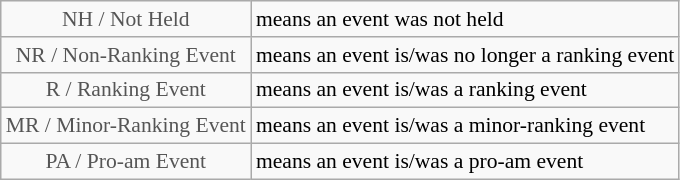<table class="wikitable" style="font-size:90%">
<tr>
<td style="text-align:center; color:#555555;" colspan="4">NH / Not Held</td>
<td>means an event was not held</td>
</tr>
<tr>
<td style="text-align:center; color:#555555;" colspan="4">NR / Non-Ranking Event</td>
<td>means an event is/was no longer a ranking event</td>
</tr>
<tr>
<td style="text-align:center; color:#555555;" colspan="4">R / Ranking Event</td>
<td>means an event is/was a ranking event</td>
</tr>
<tr>
<td style="text-align:center; color:#555555;" colspan="4">MR / Minor-Ranking Event</td>
<td>means an event is/was a minor-ranking event</td>
</tr>
<tr>
<td style="text-align:center; color:#555555;" colspan="4">PA / Pro-am Event</td>
<td>means an event is/was a pro-am event</td>
</tr>
</table>
